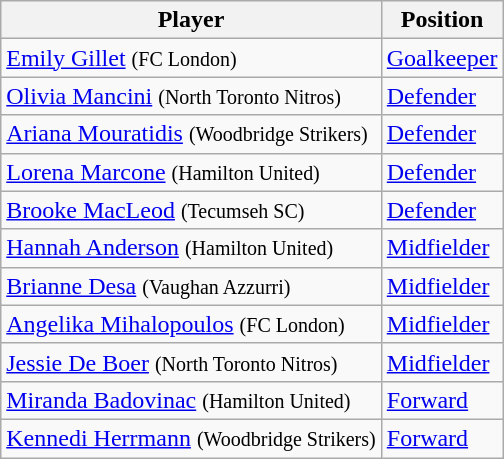<table class="wikitable">
<tr>
<th>Player</th>
<th>Position</th>
</tr>
<tr>
<td>  <a href='#'>Emily Gillet</a> <small>(FC London)</small></td>
<td><a href='#'>Goalkeeper</a></td>
</tr>
<tr>
<td>  <a href='#'>Olivia Mancini</a> <small>(North Toronto Nitros)</small></td>
<td><a href='#'>Defender</a></td>
</tr>
<tr>
<td>  <a href='#'>Ariana Mouratidis</a> <small>(Woodbridge Strikers)</small></td>
<td><a href='#'>Defender</a></td>
</tr>
<tr>
<td>  <a href='#'>Lorena Marcone</a> <small>(Hamilton United)</small></td>
<td><a href='#'>Defender</a></td>
</tr>
<tr>
<td>  <a href='#'>Brooke MacLeod</a> <small>(Tecumseh SC)</small></td>
<td><a href='#'>Defender</a></td>
</tr>
<tr>
<td>  <a href='#'>Hannah Anderson</a> <small>(Hamilton United)</small></td>
<td><a href='#'>Midfielder</a></td>
</tr>
<tr>
<td>  <a href='#'>Brianne Desa</a> <small>(Vaughan Azzurri)</small></td>
<td><a href='#'>Midfielder</a></td>
</tr>
<tr>
<td>  <a href='#'>Angelika Mihalopoulos</a> <small>(FC London)</small></td>
<td><a href='#'>Midfielder</a></td>
</tr>
<tr>
<td>  <a href='#'>Jessie De Boer</a> <small>(North Toronto Nitros)</small></td>
<td><a href='#'>Midfielder</a></td>
</tr>
<tr>
<td>  <a href='#'>Miranda Badovinac</a> <small>(Hamilton United)</small></td>
<td><a href='#'>Forward</a></td>
</tr>
<tr>
<td>  <a href='#'>Kennedi Herrmann</a> <small>(Woodbridge Strikers)</small></td>
<td><a href='#'>Forward</a></td>
</tr>
</table>
